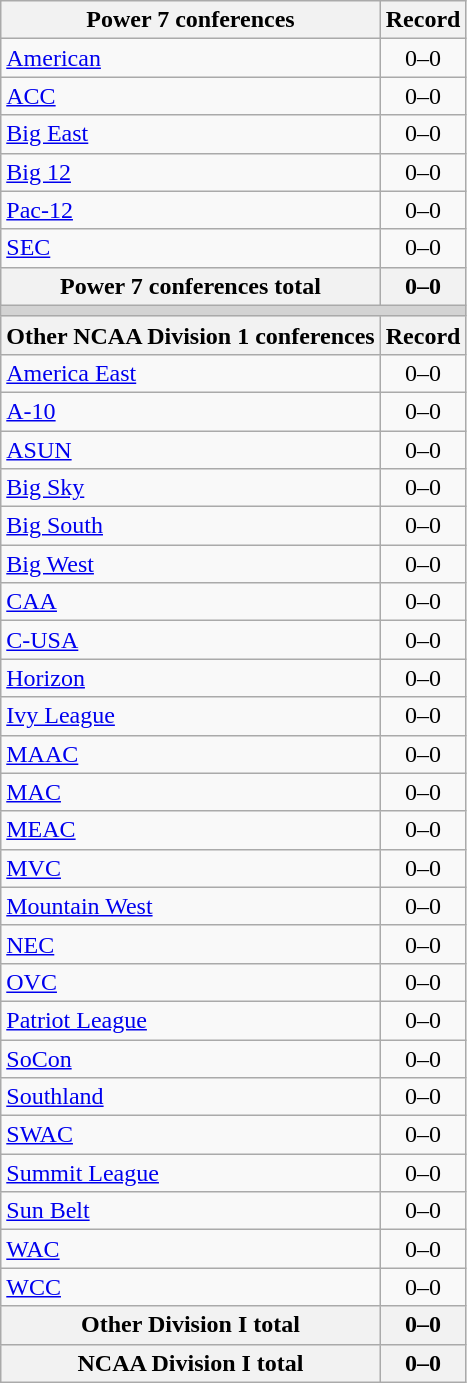<table class="wikitable">
<tr>
<th>Power 7 conferences</th>
<th>Record</th>
</tr>
<tr>
<td><a href='#'>American</a></td>
<td align=center>0–0</td>
</tr>
<tr>
<td><a href='#'>ACC</a></td>
<td align=center>0–0</td>
</tr>
<tr>
<td><a href='#'>Big East</a></td>
<td align=center>0–0</td>
</tr>
<tr>
<td><a href='#'>Big 12</a></td>
<td align=center>0–0</td>
</tr>
<tr>
<td><a href='#'>Pac-12</a></td>
<td align=center>0–0</td>
</tr>
<tr>
<td><a href='#'>SEC</a></td>
<td align=center>0–0</td>
</tr>
<tr>
<th>Power 7 conferences total</th>
<th>0–0</th>
</tr>
<tr>
<th colspan="2" style="background:lightgrey;"></th>
</tr>
<tr>
<th>Other NCAA Division 1 conferences</th>
<th>Record</th>
</tr>
<tr>
<td><a href='#'>America East</a></td>
<td align=center>0–0</td>
</tr>
<tr>
<td><a href='#'>A-10</a></td>
<td align=center>0–0</td>
</tr>
<tr>
<td><a href='#'>ASUN</a></td>
<td align=center>0–0</td>
</tr>
<tr>
<td><a href='#'>Big Sky</a></td>
<td align=center>0–0</td>
</tr>
<tr>
<td><a href='#'>Big South</a></td>
<td align=center>0–0</td>
</tr>
<tr>
<td><a href='#'>Big West</a></td>
<td align=center>0–0</td>
</tr>
<tr>
<td><a href='#'>CAA</a></td>
<td align=center>0–0</td>
</tr>
<tr>
<td><a href='#'>C-USA</a></td>
<td align=center>0–0</td>
</tr>
<tr>
<td><a href='#'>Horizon</a></td>
<td align=center>0–0</td>
</tr>
<tr>
<td><a href='#'>Ivy League</a></td>
<td align=center>0–0</td>
</tr>
<tr>
<td><a href='#'>MAAC</a></td>
<td align=center>0–0</td>
</tr>
<tr>
<td><a href='#'>MAC</a></td>
<td align=center>0–0</td>
</tr>
<tr>
<td><a href='#'>MEAC</a></td>
<td align=center>0–0</td>
</tr>
<tr>
<td><a href='#'>MVC</a></td>
<td align=center>0–0</td>
</tr>
<tr>
<td><a href='#'>Mountain West</a></td>
<td align=center>0–0</td>
</tr>
<tr>
<td><a href='#'>NEC</a></td>
<td align=center>0–0</td>
</tr>
<tr>
<td><a href='#'>OVC</a></td>
<td align=center>0–0</td>
</tr>
<tr>
<td><a href='#'>Patriot League</a></td>
<td align=center>0–0</td>
</tr>
<tr>
<td><a href='#'>SoCon</a></td>
<td align=center>0–0</td>
</tr>
<tr>
<td><a href='#'>Southland</a></td>
<td align=center>0–0</td>
</tr>
<tr>
<td><a href='#'>SWAC</a></td>
<td align=center>0–0</td>
</tr>
<tr>
<td><a href='#'>Summit League</a></td>
<td align=center>0–0</td>
</tr>
<tr>
<td><a href='#'>Sun Belt</a></td>
<td align=center>0–0</td>
</tr>
<tr>
<td><a href='#'>WAC</a></td>
<td align=center>0–0</td>
</tr>
<tr>
<td><a href='#'>WCC</a></td>
<td align=center>0–0</td>
</tr>
<tr>
<th>Other Division I total</th>
<th>0–0</th>
</tr>
<tr>
<th>NCAA Division I total</th>
<th>0–0</th>
</tr>
</table>
